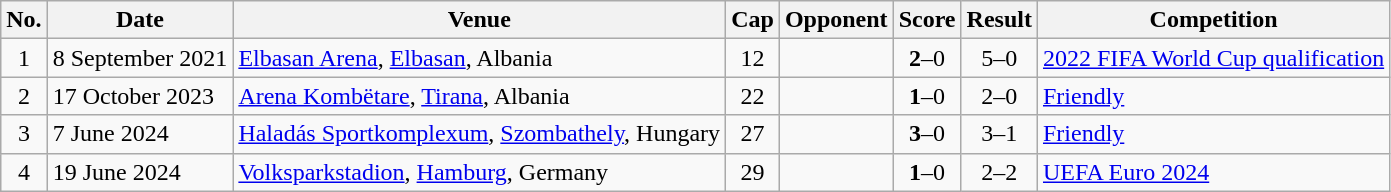<table class="wikitable sortable">
<tr>
<th scope="col">No.</th>
<th scope="col" data-sort-type="date">Date</th>
<th scope="col">Venue</th>
<th scope="col">Cap</th>
<th scope="col">Opponent</th>
<th scope="col">Score</th>
<th scope="col">Result</th>
<th scope="col">Competition</th>
</tr>
<tr>
<td style="text-align:center">1</td>
<td>8 September 2021</td>
<td><a href='#'>Elbasan Arena</a>, <a href='#'>Elbasan</a>, Albania</td>
<td style="text-align:center">12</td>
<td></td>
<td style="text-align:center"><strong>2</strong>–0</td>
<td style="text-align:center">5–0</td>
<td><a href='#'>2022 FIFA World Cup qualification</a></td>
</tr>
<tr>
<td style="text-align:center">2</td>
<td>17 October 2023</td>
<td><a href='#'>Arena Kombëtare</a>, <a href='#'>Tirana</a>, Albania</td>
<td style="text-align:center">22</td>
<td></td>
<td style="text-align:center"><strong>1</strong>–0</td>
<td style="text-align:center">2–0</td>
<td><a href='#'>Friendly</a></td>
</tr>
<tr>
<td style="text-align:center">3</td>
<td>7 June 2024</td>
<td><a href='#'>Haladás Sportkomplexum</a>, <a href='#'>Szombathely</a>, Hungary</td>
<td style="text-align:center">27</td>
<td></td>
<td style="text-align:center"><strong>3</strong>–0</td>
<td style="text-align:center">3–1</td>
<td><a href='#'>Friendly</a></td>
</tr>
<tr>
<td style="text-align:center">4</td>
<td>19 June 2024</td>
<td><a href='#'>Volksparkstadion</a>, <a href='#'>Hamburg</a>, Germany</td>
<td style="text-align:center">29</td>
<td></td>
<td style="text-align:center"><strong>1</strong>–0</td>
<td style="text-align:center">2–2</td>
<td><a href='#'>UEFA Euro 2024</a></td>
</tr>
</table>
